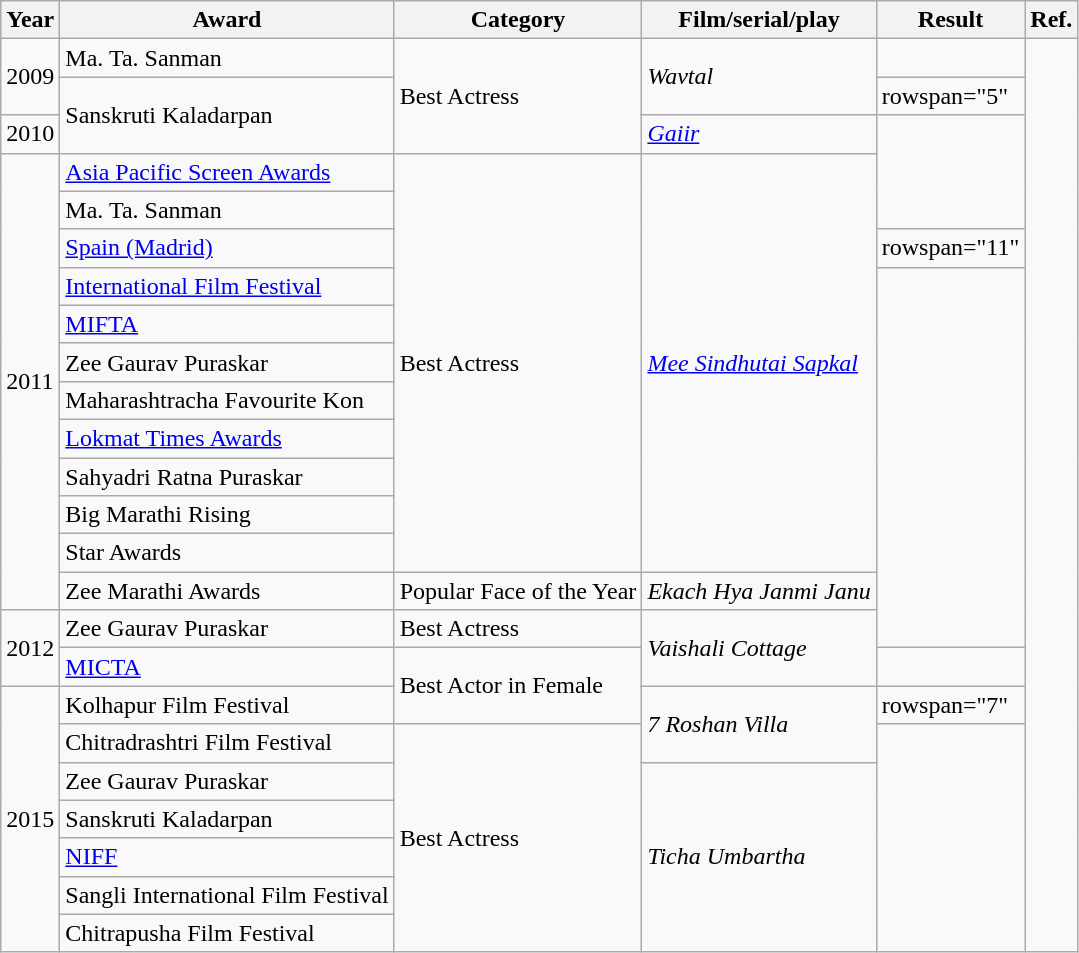<table class="wikitable">
<tr>
<th>Year</th>
<th>Award</th>
<th>Category</th>
<th>Film/serial/play</th>
<th>Result</th>
<th>Ref.</th>
</tr>
<tr>
<td rowspan="2">2009</td>
<td>Ma. Ta. Sanman</td>
<td rowspan="4">Best Actress</td>
<td rowspan="2"><em>Wavtal</em></td>
<td></td>
<td rowspan="25"></td>
</tr>
<tr>
<td rowspan="3">Sanskruti Kaladarpan</td>
<td>rowspan="5" </td>
</tr>
<tr>
<td>2010</td>
<td><em><a href='#'>Gaiir</a></em></td>
</tr>
<tr>
<td rowspan="13">2011</td>
<td rowspan="12"><em><a href='#'>Mee Sindhutai Sapkal</a></em></td>
</tr>
<tr>
<td><a href='#'>Asia Pacific Screen Awards</a></td>
<td rowspan="11">Best Actress</td>
</tr>
<tr>
<td>Ma. Ta. Sanman</td>
</tr>
<tr>
<td><a href='#'>Spain (Madrid)</a></td>
<td>rowspan="11" </td>
</tr>
<tr>
<td><a href='#'>International Film Festival</a></td>
</tr>
<tr>
<td><a href='#'>MIFTA</a></td>
</tr>
<tr>
<td>Zee Gaurav Puraskar</td>
</tr>
<tr>
<td>Maharashtracha Favourite Kon</td>
</tr>
<tr>
<td><a href='#'>Lokmat Times Awards</a></td>
</tr>
<tr>
<td>Sahyadri Ratna Puraskar</td>
</tr>
<tr>
<td>Big Marathi Rising</td>
</tr>
<tr>
<td>Star Awards</td>
</tr>
<tr>
<td>Zee Marathi Awards</td>
<td>Popular Face of the Year</td>
<td><em>Ekach Hya Janmi Janu</em></td>
</tr>
<tr>
<td rowspan="2">2012</td>
<td>Zee Gaurav Puraskar</td>
<td>Best Actress</td>
<td rowspan="2"><em>Vaishali Cottage</em></td>
</tr>
<tr>
<td><a href='#'>MICTA</a></td>
<td rowspan="2">Best Actor in Female</td>
<td></td>
</tr>
<tr>
<td rowspan="7">2015</td>
<td>Kolhapur Film Festival</td>
<td rowspan="2"><em>7 Roshan Villa</em></td>
<td>rowspan="7"  </td>
</tr>
<tr>
<td>Chitradrashtri Film Festival</td>
<td rowspan="6">Best Actress</td>
</tr>
<tr>
<td>Zee Gaurav Puraskar</td>
<td rowspan="5"><em>Ticha Umbartha</em></td>
</tr>
<tr>
<td>Sanskruti Kaladarpan</td>
</tr>
<tr>
<td><a href='#'>NIFF</a></td>
</tr>
<tr>
<td>Sangli International Film Festival</td>
</tr>
<tr>
<td>Chitrapusha Film Festival</td>
</tr>
</table>
